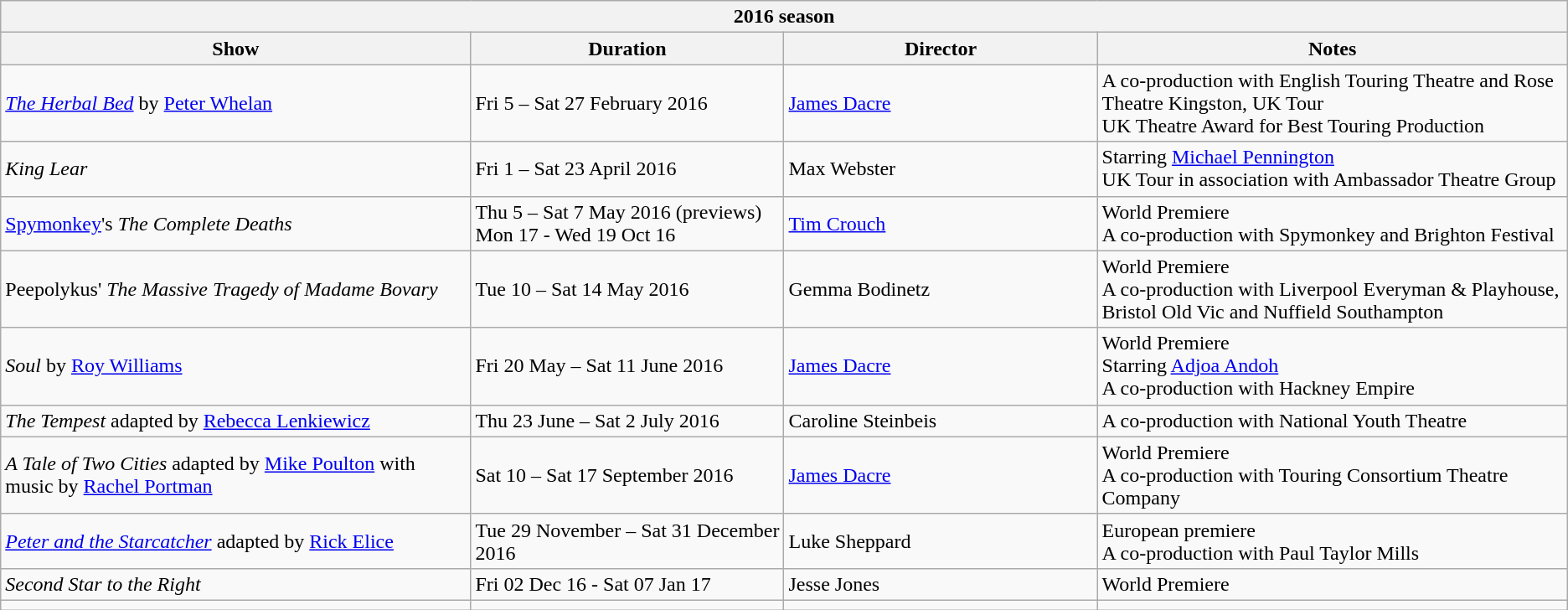<table class="wikitable collapsible autocollapse">
<tr>
<th colspan="4">2016 season</th>
</tr>
<tr>
<th width="30%">Show</th>
<th width="20%">Duration</th>
<th width="20%">Director</th>
<th width="30%">Notes</th>
</tr>
<tr>
<td><em><a href='#'>The Herbal Bed</a></em> by <a href='#'>Peter Whelan</a></td>
<td>Fri 5 – Sat 27 February 2016</td>
<td><a href='#'>James Dacre</a></td>
<td>A co-production with English Touring Theatre and Rose Theatre Kingston, UK Tour<br>UK Theatre Award for Best Touring Production</td>
</tr>
<tr>
<td><em>King Lear</em></td>
<td>Fri 1  – Sat 23 April 2016</td>
<td>Max Webster</td>
<td>Starring <a href='#'>Michael Pennington</a><br>UK Tour in association with Ambassador Theatre Group</td>
</tr>
<tr>
<td><a href='#'>Spymonkey</a>'s <em>The Complete Deaths</em></td>
<td>Thu 5 – Sat 7 May 2016 (previews)<br>Mon 17 - Wed 19 Oct 16</td>
<td><a href='#'>Tim Crouch</a></td>
<td>World Premiere<br>A co-production with Spymonkey and Brighton Festival</td>
</tr>
<tr>
<td>Peepolykus'  <em>The Massive Tragedy of Madame Bovary</em></td>
<td>Tue 10 – Sat 14 May 2016</td>
<td>Gemma Bodinetz</td>
<td>World Premiere<br>A co-production with Liverpool Everyman & Playhouse, Bristol Old Vic and Nuffield Southampton</td>
</tr>
<tr>
<td><em>Soul</em> by <a href='#'>Roy Williams</a></td>
<td>Fri 20 May – Sat 11 June 2016</td>
<td><a href='#'>James Dacre</a></td>
<td>World Premiere<br>Starring <a href='#'>Adjoa Andoh</a><br>A co-production with Hackney Empire</td>
</tr>
<tr>
<td><em>The Tempest</em> adapted by <a href='#'>Rebecca Lenkiewicz</a></td>
<td>Thu 23 June – Sat 2 July 2016</td>
<td>Caroline Steinbeis</td>
<td>A co-production with National Youth Theatre</td>
</tr>
<tr>
<td><em>A Tale of Two Cities</em> adapted by <a href='#'>Mike Poulton</a> with music by <a href='#'>Rachel Portman</a></td>
<td>Sat 10 – Sat 17 September 2016</td>
<td><a href='#'>James Dacre</a></td>
<td>World Premiere<br>A co-production with Touring Consortium Theatre Company</td>
</tr>
<tr>
<td><em><a href='#'>Peter and the Starcatcher</a></em> adapted by <a href='#'>Rick Elice</a></td>
<td>Tue 29 November – Sat 31 December 2016</td>
<td>Luke Sheppard</td>
<td>European premiere<br>A co-production with Paul Taylor Mills</td>
</tr>
<tr>
<td><em>Second Star to the Right</em></td>
<td>Fri 02 Dec 16 - Sat 07 Jan 17</td>
<td>Jesse Jones</td>
<td>World Premiere</td>
</tr>
<tr>
<td></td>
<td></td>
<td></td>
<td></td>
</tr>
</table>
